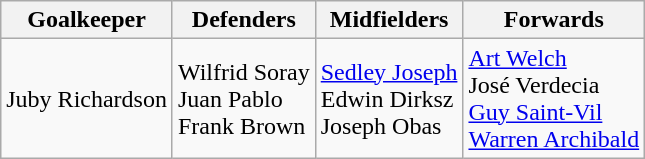<table class="wikitable">
<tr>
<th>Goalkeeper</th>
<th>Defenders</th>
<th>Midfielders</th>
<th>Forwards</th>
</tr>
<tr>
<td> Juby Richardson</td>
<td> Wilfrid Soray<br> Juan Pablo<br> Frank Brown</td>
<td> <a href='#'>Sedley Joseph</a><br> Edwin Dirksz<br> Joseph Obas</td>
<td> <a href='#'>Art Welch</a><br> José Verdecia<br> <a href='#'>Guy Saint-Vil</a><br> <a href='#'>Warren Archibald</a></td>
</tr>
</table>
